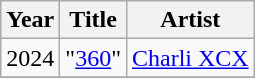<table class="wikitable sortable plainrowheaders">
<tr>
<th scope="col">Year</th>
<th scope="col">Title</th>
<th scope="col">Artist</th>
</tr>
<tr>
<td>2024</td>
<td>"<a href='#'>360</a>"</td>
<td><a href='#'>Charli XCX</a></td>
</tr>
<tr>
</tr>
</table>
